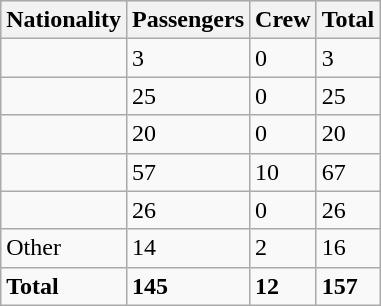<table class="wikitable sortable">
<tr style="background:#ccf;">
<th>Nationality</th>
<th>Passengers</th>
<th>Crew</th>
<th>Total</th>
</tr>
<tr valign=top>
<td></td>
<td>3</td>
<td>0</td>
<td>3</td>
</tr>
<tr valign=top>
<td></td>
<td>25</td>
<td>0</td>
<td>25</td>
</tr>
<tr valign=top>
<td></td>
<td>20</td>
<td>0</td>
<td>20</td>
</tr>
<tr valign=top>
<td></td>
<td>57</td>
<td>10</td>
<td>67</td>
</tr>
<tr valign=top>
<td></td>
<td>26</td>
<td>0</td>
<td>26</td>
</tr>
<tr valign=top>
<td>Other</td>
<td>14</td>
<td>2</td>
<td>16</td>
</tr>
<tr valign=top>
<td><strong>Total</strong></td>
<td><strong>145</strong></td>
<td><strong>12</strong></td>
<td><strong>157</strong></td>
</tr>
</table>
